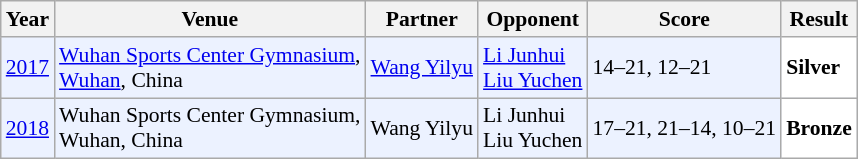<table class="sortable wikitable" style="font-size: 90%;">
<tr>
<th>Year</th>
<th>Venue</th>
<th>Partner</th>
<th>Opponent</th>
<th>Score</th>
<th>Result</th>
</tr>
<tr style="background:#ECF2FF">
<td align="center"><a href='#'>2017</a></td>
<td align="left"><a href='#'>Wuhan Sports Center Gymnasium</a>,<br><a href='#'>Wuhan</a>, China</td>
<td align="left"> <a href='#'>Wang Yilyu</a></td>
<td align="left"> <a href='#'>Li Junhui</a> <br>  <a href='#'>Liu Yuchen</a></td>
<td align="left">14–21, 12–21</td>
<td style="text-align:left; background:white"> <strong>Silver</strong></td>
</tr>
<tr style="background:#ECF2FF">
<td align="center"><a href='#'>2018</a></td>
<td align="left">Wuhan Sports Center Gymnasium,<br>Wuhan, China</td>
<td align="left"> Wang Yilyu</td>
<td align="left"> Li Junhui <br>  Liu Yuchen</td>
<td align="left">17–21, 21–14, 10–21</td>
<td style="text-align:left; background:white"> <strong>Bronze</strong></td>
</tr>
</table>
